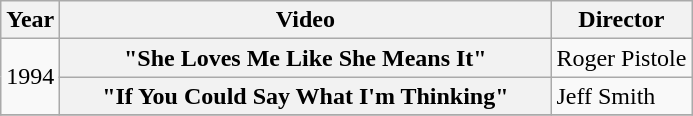<table class="wikitable plainrowheaders">
<tr>
<th>Year</th>
<th style="width:20em;">Video</th>
<th>Director</th>
</tr>
<tr>
<td rowspan="2">1994</td>
<th scope="row">"She Loves Me Like She Means It"</th>
<td>Roger Pistole</td>
</tr>
<tr>
<th scope="row">"If You Could Say What I'm Thinking"</th>
<td>Jeff Smith</td>
</tr>
<tr>
</tr>
</table>
